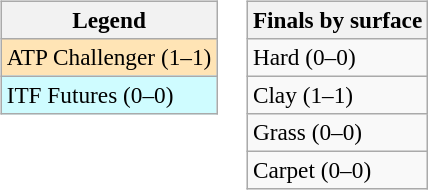<table>
<tr valign=top>
<td><br><table class=wikitable style=font-size:97%>
<tr>
<th>Legend</th>
</tr>
<tr bgcolor=moccasin>
<td>ATP Challenger (1–1)</td>
</tr>
<tr bgcolor=cffcff>
<td>ITF Futures (0–0)</td>
</tr>
</table>
</td>
<td><br><table class=wikitable style=font-size:97%>
<tr>
<th>Finals by surface</th>
</tr>
<tr>
<td>Hard (0–0)</td>
</tr>
<tr>
<td>Clay (1–1)</td>
</tr>
<tr>
<td>Grass (0–0)</td>
</tr>
<tr>
<td>Carpet (0–0)</td>
</tr>
</table>
</td>
</tr>
</table>
